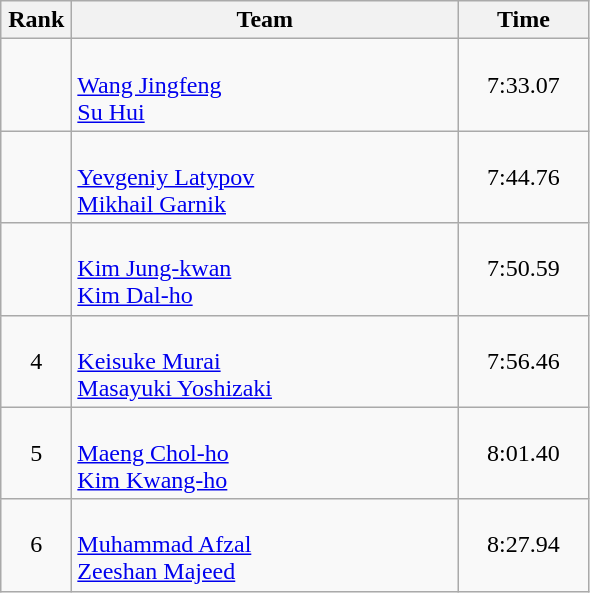<table class=wikitable style="text-align:center">
<tr>
<th width=40>Rank</th>
<th width=250>Team</th>
<th width=80>Time</th>
</tr>
<tr>
<td></td>
<td align=left><br><a href='#'>Wang Jingfeng</a><br><a href='#'>Su Hui</a></td>
<td>7:33.07</td>
</tr>
<tr>
<td></td>
<td align=left><br><a href='#'>Yevgeniy Latypov</a><br><a href='#'>Mikhail Garnik</a></td>
<td>7:44.76</td>
</tr>
<tr>
<td></td>
<td align=left><br><a href='#'>Kim Jung-kwan</a><br><a href='#'>Kim Dal-ho</a></td>
<td>7:50.59</td>
</tr>
<tr>
<td>4</td>
<td align=left><br><a href='#'>Keisuke Murai</a><br><a href='#'>Masayuki Yoshizaki</a></td>
<td>7:56.46</td>
</tr>
<tr>
<td>5</td>
<td align=left><br><a href='#'>Maeng Chol-ho</a><br><a href='#'>Kim Kwang-ho</a></td>
<td>8:01.40</td>
</tr>
<tr>
<td>6</td>
<td align=left><br><a href='#'>Muhammad Afzal</a><br><a href='#'>Zeeshan Majeed</a></td>
<td>8:27.94</td>
</tr>
</table>
